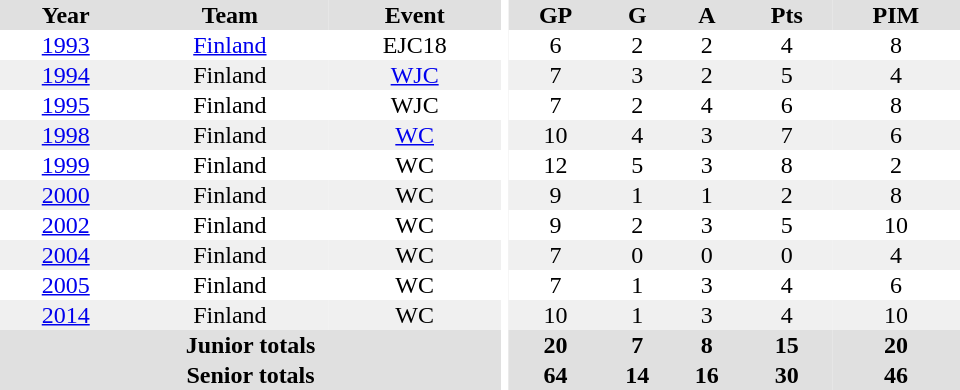<table border="0" cellpadding="1" cellspacing="0" ID="Table3" style="text-align:center; width:40em">
<tr ALIGN="center" bgcolor="#e0e0e0">
<th>Year</th>
<th>Team</th>
<th>Event</th>
<th rowspan="99" bgcolor="#ffffff"></th>
<th>GP</th>
<th>G</th>
<th>A</th>
<th>Pts</th>
<th>PIM</th>
</tr>
<tr style="text-align:center;">
<td><a href='#'>1993</a></td>
<td><a href='#'>Finland</a></td>
<td>EJC18</td>
<td>6</td>
<td>2</td>
<td>2</td>
<td>4</td>
<td>8</td>
</tr>
<tr style="text-align:center; background:#f0f0f0;">
<td><a href='#'>1994</a></td>
<td>Finland</td>
<td><a href='#'>WJC</a></td>
<td>7</td>
<td>3</td>
<td>2</td>
<td>5</td>
<td>4</td>
</tr>
<tr style="text-align:center;">
<td><a href='#'>1995</a></td>
<td>Finland</td>
<td>WJC</td>
<td>7</td>
<td>2</td>
<td>4</td>
<td>6</td>
<td>8</td>
</tr>
<tr style="text-align:center; background:#f0f0f0;">
<td><a href='#'>1998</a></td>
<td>Finland</td>
<td><a href='#'>WC</a></td>
<td>10</td>
<td>4</td>
<td>3</td>
<td>7</td>
<td>6</td>
</tr>
<tr style="text-align:center;">
<td><a href='#'>1999</a></td>
<td>Finland</td>
<td>WC</td>
<td>12</td>
<td>5</td>
<td>3</td>
<td>8</td>
<td>2</td>
</tr>
<tr style="text-align:center; background:#f0f0f0;">
<td><a href='#'>2000</a></td>
<td>Finland</td>
<td>WC</td>
<td>9</td>
<td>1</td>
<td>1</td>
<td>2</td>
<td>8</td>
</tr>
<tr style="text-align:center;">
<td><a href='#'>2002</a></td>
<td>Finland</td>
<td>WC</td>
<td>9</td>
<td>2</td>
<td>3</td>
<td>5</td>
<td>10</td>
</tr>
<tr style="text-align:center; background:#f0f0f0;">
<td><a href='#'>2004</a></td>
<td>Finland</td>
<td>WC</td>
<td>7</td>
<td>0</td>
<td>0</td>
<td>0</td>
<td>4</td>
</tr>
<tr style="text-align:center;">
<td><a href='#'>2005</a></td>
<td>Finland</td>
<td>WC</td>
<td>7</td>
<td>1</td>
<td>3</td>
<td>4</td>
<td>6</td>
</tr>
<tr style="text-align:center; background:#f0f0f0;">
<td><a href='#'>2014</a></td>
<td>Finland</td>
<td>WC</td>
<td>10</td>
<td>1</td>
<td>3</td>
<td>4</td>
<td>10</td>
</tr>
<tr style="background:#e0e0e0;">
<th colspan="3">Junior totals</th>
<th>20</th>
<th>7</th>
<th>8</th>
<th>15</th>
<th>20</th>
</tr>
<tr style="background:#e0e0e0;">
<th colspan="3">Senior totals</th>
<th>64</th>
<th>14</th>
<th>16</th>
<th>30</th>
<th>46</th>
</tr>
</table>
